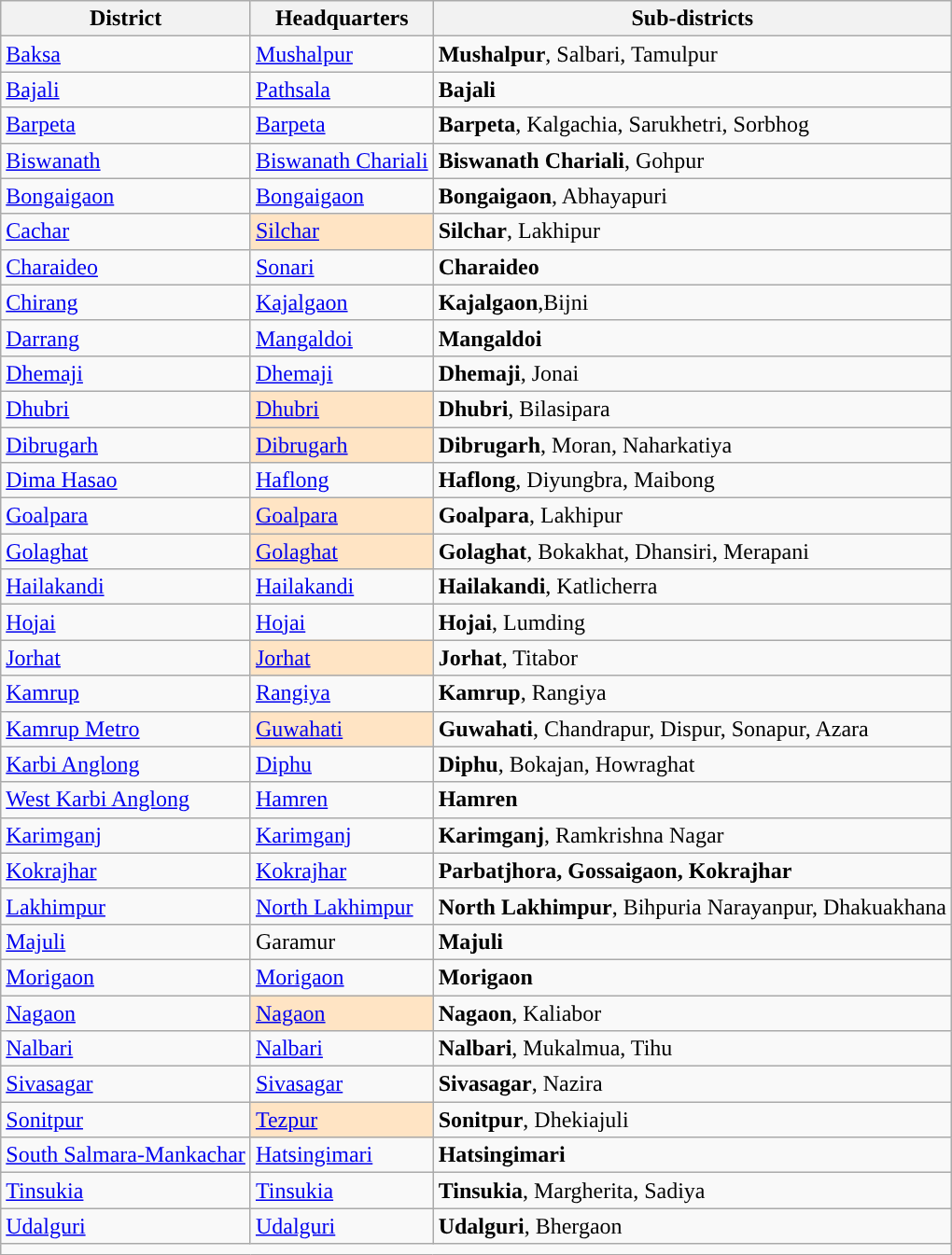<table class="wikitable sortable" style="text-align: left;">
<tr>
<th><strong>District</strong></th>
<th><strong>Headquarters</strong></th>
<th><strong>Sub-districts</strong></th>
</tr>
<tr>
<td><a href='#'>Baksa</a></td>
<td><a href='#'>Mushalpur</a></td>
<td><strong>Mushalpur</strong>, Salbari, Tamulpur</td>
</tr>
<tr>
<td><a href='#'>Bajali</a></td>
<td><a href='#'>Pathsala</a></td>
<td><strong>Bajali</strong></td>
</tr>
<tr>
<td><a href='#'>Barpeta</a></td>
<td><a href='#'>Barpeta</a></td>
<td><strong>Barpeta</strong>, Kalgachia, Sarukhetri, Sorbhog</td>
</tr>
<tr>
<td><a href='#'>Biswanath</a></td>
<td><a href='#'>Biswanath Chariali</a></td>
<td><strong>Biswanath Chariali</strong>, Gohpur</td>
</tr>
<tr>
<td><a href='#'>Bongaigaon</a></td>
<td><a href='#'>Bongaigaon</a></td>
<td><strong>Bongaigaon</strong>, Abhayapuri</td>
</tr>
<tr>
<td><a href='#'>Cachar</a></td>
<td style="background: Bisque;"><a href='#'>Silchar</a> </td>
<td><strong>Silchar</strong>, Lakhipur</td>
</tr>
<tr>
<td><a href='#'>Charaideo</a></td>
<td><a href='#'>Sonari</a></td>
<td><strong>Charaideo</strong></td>
</tr>
<tr>
<td><a href='#'>Chirang</a></td>
<td><a href='#'>Kajalgaon</a></td>
<td><strong>Kajalgaon</strong>,Bijni</td>
</tr>
<tr>
<td><a href='#'>Darrang</a></td>
<td><a href='#'>Mangaldoi</a></td>
<td><strong>Mangaldoi</strong></td>
</tr>
<tr>
<td><a href='#'>Dhemaji</a></td>
<td><a href='#'>Dhemaji</a></td>
<td><strong>Dhemaji</strong>, Jonai</td>
</tr>
<tr>
<td><a href='#'>Dhubri</a></td>
<td style="background: Bisque;"><a href='#'>Dhubri</a> </td>
<td><strong>Dhubri</strong>, Bilasipara</td>
</tr>
<tr>
<td><a href='#'>Dibrugarh</a></td>
<td style="background: Bisque;"><a href='#'>Dibrugarh</a> </td>
<td><strong>Dibrugarh</strong>, Moran, Naharkatiya</td>
</tr>
<tr>
<td><a href='#'>Dima Hasao</a></td>
<td><a href='#'>Haflong</a></td>
<td><strong>Haflong</strong>, Diyungbra, Maibong</td>
</tr>
<tr>
<td><a href='#'>Goalpara</a></td>
<td style="background: Bisque;"><a href='#'>Goalpara</a> </td>
<td><strong>Goalpara</strong>, Lakhipur</td>
</tr>
<tr>
<td><a href='#'>Golaghat</a></td>
<td style="background: Bisque;"><a href='#'>Golaghat</a> </td>
<td><strong>Golaghat</strong>, Bokakhat, Dhansiri, Merapani</td>
</tr>
<tr>
<td><a href='#'>Hailakandi</a></td>
<td><a href='#'>Hailakandi</a></td>
<td><strong>Hailakandi</strong>, Katlicherra</td>
</tr>
<tr>
<td><a href='#'>Hojai</a></td>
<td><a href='#'>Hojai</a></td>
<td><strong>Hojai</strong>, Lumding</td>
</tr>
<tr>
<td><a href='#'>Jorhat</a></td>
<td style="background: Bisque;"><a href='#'>Jorhat</a> </td>
<td><strong>Jorhat</strong>, Titabor</td>
</tr>
<tr>
<td><a href='#'>Kamrup</a></td>
<td><a href='#'>Rangiya</a></td>
<td><strong>Kamrup</strong>, Rangiya</td>
</tr>
<tr>
<td><a href='#'>Kamrup Metro</a></td>
<td style="background: Bisque;"><a href='#'>Guwahati</a>   </td>
<td><strong>Guwahati</strong>, Chandrapur, Dispur, Sonapur, Azara</td>
</tr>
<tr>
<td><a href='#'>Karbi Anglong</a></td>
<td><a href='#'>Diphu</a></td>
<td><strong>Diphu</strong>, Bokajan, Howraghat</td>
</tr>
<tr>
<td><a href='#'>West Karbi Anglong</a></td>
<td><a href='#'>Hamren</a></td>
<td><strong>Hamren</strong></td>
</tr>
<tr>
<td><a href='#'>Karimganj</a></td>
<td><a href='#'>Karimganj</a></td>
<td><strong>Karimganj</strong>, Ramkrishna Nagar</td>
</tr>
<tr>
<td><a href='#'>Kokrajhar</a></td>
<td><a href='#'>Kokrajhar</a></td>
<td><strong>Parbatjhora, Gossaigaon, Kokrajhar</strong></td>
</tr>
<tr>
<td><a href='#'>Lakhimpur</a></td>
<td><a href='#'>North Lakhimpur</a></td>
<td><strong>North Lakhimpur</strong>, Bihpuria Narayanpur, Dhakuakhana</td>
</tr>
<tr>
<td><a href='#'>Majuli</a></td>
<td>Garamur</td>
<td><strong>Majuli</strong></td>
</tr>
<tr>
<td><a href='#'>Morigaon</a></td>
<td><a href='#'>Morigaon</a></td>
<td><strong>Morigaon</strong></td>
</tr>
<tr>
<td><a href='#'>Nagaon</a></td>
<td style="background: Bisque;"><a href='#'>Nagaon</a> </td>
<td><strong>Nagaon</strong>, Kaliabor</td>
</tr>
<tr>
<td><a href='#'>Nalbari</a></td>
<td><a href='#'>Nalbari</a></td>
<td><strong>Nalbari</strong>, Mukalmua, Tihu</td>
</tr>
<tr>
<td><a href='#'>Sivasagar</a></td>
<td><a href='#'>Sivasagar</a></td>
<td><strong>Sivasagar</strong>, Nazira</td>
</tr>
<tr>
<td><a href='#'>Sonitpur</a></td>
<td style="background: Bisque;"><a href='#'>Tezpur</a> </td>
<td><strong>Sonitpur</strong>, Dhekiajuli</td>
</tr>
<tr>
<td><a href='#'>South Salmara-Mankachar</a></td>
<td><a href='#'>Hatsingimari</a></td>
<td><strong>Hatsingimari</strong></td>
</tr>
<tr>
<td><a href='#'>Tinsukia</a></td>
<td><a href='#'>Tinsukia</a></td>
<td><strong>Tinsukia</strong>, Margherita, Sadiya</td>
</tr>
<tr>
<td><a href='#'>Udalguri</a></td>
<td><a href='#'>Udalguri</a></td>
<td><strong>Udalguri</strong>, Bhergaon</td>
</tr>
<tr>
<td colspan="3"></td>
</tr>
</table>
